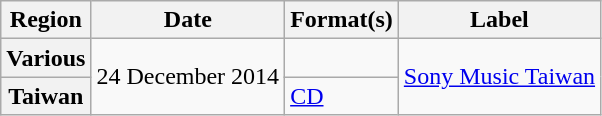<table class="wikitable plainrowheaders">
<tr>
<th>Region</th>
<th>Date</th>
<th>Format(s)</th>
<th>Label</th>
</tr>
<tr>
<th scope="row">Various</th>
<td rowspan="2">24 December 2014</td>
<td></td>
<td rowspan="2"><a href='#'>Sony Music Taiwan</a></td>
</tr>
<tr>
<th scope="row">Taiwan</th>
<td><a href='#'>CD</a></td>
</tr>
</table>
